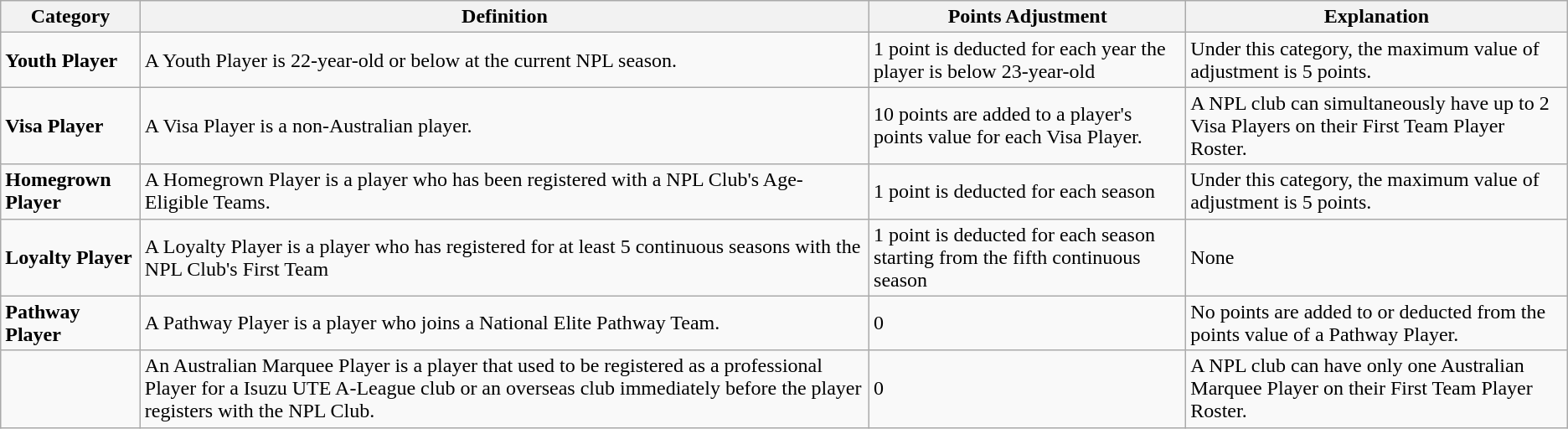<table class="wikitable">
<tr>
<th>Category</th>
<th>Definition</th>
<th>Points Adjustment</th>
<th>Explanation</th>
</tr>
<tr>
<td><strong>Youth Player</strong></td>
<td>A Youth Player is 22-year-old or below at the current  NPL season.</td>
<td>1 point is deducted for each  year the player is below 23-year-old</td>
<td>Under this category, the maximum value of adjustment is  5 points.</td>
</tr>
<tr>
<td><strong>Visa Player</strong></td>
<td>A Visa Player is a non-Australian player.</td>
<td>10 points are added to a player's points value for each Visa Player.</td>
<td>A NPL club can simultaneously have up to 2 Visa Players on their First Team Player Roster.</td>
</tr>
<tr>
<td><strong>Homegrown Player</strong></td>
<td>A Homegrown Player is a player who has been registered with a NPL Club's Age-Eligible Teams.</td>
<td>1 point is deducted for each season</td>
<td>Under this category, the maximum value of adjustment is 5 points. </td>
</tr>
<tr>
<td><strong>Loyalty Player</strong></td>
<td>A Loyalty Player is a player who has registered for at least 5 continuous seasons with the NPL Club's First Team</td>
<td>1 point is deducted for each season starting from the fifth continuous season</td>
<td>None</td>
</tr>
<tr>
<td><strong>Pathway Player</strong></td>
<td>A Pathway Player is a player who joins a National Elite Pathway Team.</td>
<td>0</td>
<td>No points are added to or deducted from the points value of a Pathway Player.</td>
</tr>
<tr>
<td></td>
<td>An Australian Marquee Player is a player that used to be registered as a professional Player for a Isuzu UTE A-League club or an overseas club immediately before the player registers with the NPL Club.</td>
<td>0</td>
<td>A NPL club can have only one Australian Marquee Player on their First Team Player Roster.</td>
</tr>
</table>
